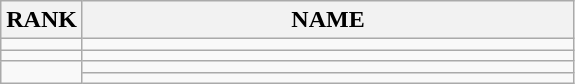<table class="wikitable">
<tr>
<th>RANK</th>
<th style="width: 20em">NAME</th>
</tr>
<tr>
<td align="center"></td>
<td></td>
</tr>
<tr>
<td align="center"></td>
<td></td>
</tr>
<tr>
<td rowspan=2 align="center"></td>
<td></td>
</tr>
<tr>
<td></td>
</tr>
</table>
